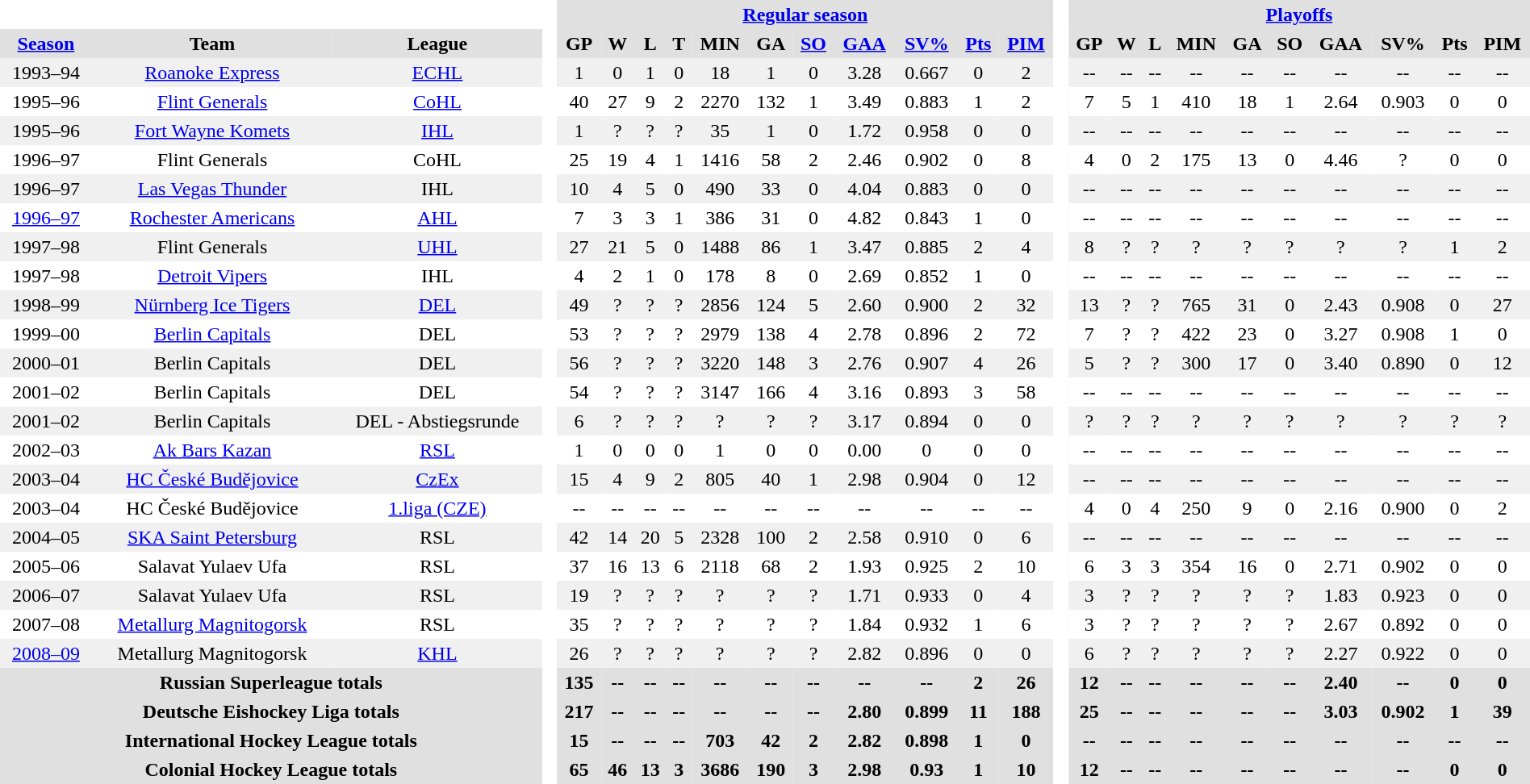<table BORDER="0" CELLPADDING="3" CELLSPACING="0" width=100%>
<tr ALIGN="center" bgcolor="#e0e0e0">
<th align="center" colspan="3" bgcolor="#ffffff"> </th>
<th align="center" rowspan="99" bgcolor="#ffffff"> </th>
<th align="center" colspan="11" bgcolor="#e0e0e0"><a href='#'>Regular season</a></th>
<th align="center" rowspan="99" bgcolor="#ffffff"> </th>
<th align="center" colspan="10" bgcolor="#e0e0e0"><a href='#'>Playoffs</a></th>
</tr>
<tr ALIGN="center" bgcolor="#e0e0e0">
<th><a href='#'>Season</a></th>
<th>Team</th>
<th>League</th>
<th>GP</th>
<th>W</th>
<th>L</th>
<th>T</th>
<th>MIN</th>
<th>GA</th>
<th><a href='#'>SO</a></th>
<th><a href='#'>GAA</a></th>
<th><a href='#'>SV%</a></th>
<th><a href='#'>Pts</a></th>
<th><a href='#'>PIM</a></th>
<th>GP</th>
<th>W</th>
<th>L</th>
<th>MIN</th>
<th>GA</th>
<th>SO</th>
<th>GAA</th>
<th>SV%</th>
<th>Pts</th>
<th>PIM</th>
</tr>
<tr ALIGN="center" bgcolor="#f0f0f0">
<td>1993–94</td>
<td><a href='#'>Roanoke Express</a></td>
<td><a href='#'>ECHL</a></td>
<td>1</td>
<td>0</td>
<td>1</td>
<td>0</td>
<td>18</td>
<td>1</td>
<td>0</td>
<td>3.28</td>
<td>0.667</td>
<td>0</td>
<td>2</td>
<td>--</td>
<td>--</td>
<td>--</td>
<td>--</td>
<td>--</td>
<td>--</td>
<td>--</td>
<td>--</td>
<td>--</td>
<td>--</td>
</tr>
<tr ALIGN="center">
<td>1995–96</td>
<td><a href='#'>Flint Generals</a></td>
<td><a href='#'>CoHL</a></td>
<td>40</td>
<td>27</td>
<td>9</td>
<td>2</td>
<td>2270</td>
<td>132</td>
<td>1</td>
<td>3.49</td>
<td>0.883</td>
<td>1</td>
<td>2</td>
<td>7</td>
<td>5</td>
<td>1</td>
<td>410</td>
<td>18</td>
<td>1</td>
<td>2.64</td>
<td>0.903</td>
<td>0</td>
<td>0</td>
</tr>
<tr ALIGN="center" bgcolor="#f0f0f0">
<td>1995–96</td>
<td><a href='#'>Fort Wayne Komets</a></td>
<td><a href='#'>IHL</a></td>
<td>1</td>
<td>?</td>
<td>?</td>
<td>?</td>
<td>35</td>
<td>1</td>
<td>0</td>
<td>1.72</td>
<td>0.958</td>
<td>0</td>
<td>0</td>
<td>--</td>
<td>--</td>
<td>--</td>
<td>--</td>
<td>--</td>
<td>--</td>
<td>--</td>
<td>--</td>
<td>--</td>
<td>--</td>
</tr>
<tr ALIGN="center">
<td>1996–97</td>
<td>Flint Generals</td>
<td>CoHL</td>
<td>25</td>
<td>19</td>
<td>4</td>
<td>1</td>
<td>1416</td>
<td>58</td>
<td>2</td>
<td>2.46</td>
<td>0.902</td>
<td>0</td>
<td>8</td>
<td>4</td>
<td>0</td>
<td>2</td>
<td>175</td>
<td>13</td>
<td>0</td>
<td>4.46</td>
<td>?</td>
<td>0</td>
<td>0</td>
</tr>
<tr ALIGN="center" bgcolor="#f0f0f0">
<td>1996–97</td>
<td><a href='#'>Las Vegas Thunder</a></td>
<td>IHL</td>
<td>10</td>
<td>4</td>
<td>5</td>
<td>0</td>
<td>490</td>
<td>33</td>
<td>0</td>
<td>4.04</td>
<td>0.883</td>
<td>0</td>
<td>0</td>
<td>--</td>
<td>--</td>
<td>--</td>
<td>--</td>
<td>--</td>
<td>--</td>
<td>--</td>
<td>--</td>
<td>--</td>
<td>--</td>
</tr>
<tr ALIGN="center">
<td><a href='#'>1996–97</a></td>
<td><a href='#'>Rochester Americans</a></td>
<td><a href='#'>AHL</a></td>
<td>7</td>
<td>3</td>
<td>3</td>
<td>1</td>
<td>386</td>
<td>31</td>
<td>0</td>
<td>4.82</td>
<td>0.843</td>
<td>1</td>
<td>0</td>
<td>--</td>
<td>--</td>
<td>--</td>
<td>--</td>
<td>--</td>
<td>--</td>
<td>--</td>
<td>--</td>
<td>--</td>
<td>--</td>
</tr>
<tr ALIGN="center" bgcolor="#f0f0f0">
<td>1997–98</td>
<td>Flint Generals</td>
<td><a href='#'>UHL</a></td>
<td>27</td>
<td>21</td>
<td>5</td>
<td>0</td>
<td>1488</td>
<td>86</td>
<td>1</td>
<td>3.47</td>
<td>0.885</td>
<td>2</td>
<td>4</td>
<td>8</td>
<td>?</td>
<td>?</td>
<td>?</td>
<td>?</td>
<td>?</td>
<td>?</td>
<td>?</td>
<td>1</td>
<td>2</td>
</tr>
<tr ALIGN="center">
<td>1997–98</td>
<td><a href='#'>Detroit Vipers</a></td>
<td>IHL</td>
<td>4</td>
<td>2</td>
<td>1</td>
<td>0</td>
<td>178</td>
<td>8</td>
<td>0</td>
<td>2.69</td>
<td>0.852</td>
<td>1</td>
<td>0</td>
<td>--</td>
<td>--</td>
<td>--</td>
<td>--</td>
<td>--</td>
<td>--</td>
<td>--</td>
<td>--</td>
<td>--</td>
<td>--</td>
</tr>
<tr ALIGN="center" bgcolor="#f0f0f0">
<td>1998–99</td>
<td><a href='#'>Nürnberg Ice Tigers</a></td>
<td><a href='#'>DEL</a></td>
<td>49</td>
<td>?</td>
<td>?</td>
<td>?</td>
<td>2856</td>
<td>124</td>
<td>5</td>
<td>2.60</td>
<td>0.900</td>
<td>2</td>
<td>32</td>
<td>13</td>
<td>?</td>
<td>?</td>
<td>765</td>
<td>31</td>
<td>0</td>
<td>2.43</td>
<td>0.908</td>
<td>0</td>
<td>27</td>
</tr>
<tr ALIGN="center">
<td>1999–00</td>
<td><a href='#'>Berlin Capitals</a></td>
<td>DEL</td>
<td>53</td>
<td>?</td>
<td>?</td>
<td>?</td>
<td>2979</td>
<td>138</td>
<td>4</td>
<td>2.78</td>
<td>0.896</td>
<td>2</td>
<td>72</td>
<td>7</td>
<td>?</td>
<td>?</td>
<td>422</td>
<td>23</td>
<td>0</td>
<td>3.27</td>
<td>0.908</td>
<td>1</td>
<td>0</td>
</tr>
<tr ALIGN="center" bgcolor="#f0f0f0">
<td>2000–01</td>
<td>Berlin Capitals</td>
<td>DEL</td>
<td>56</td>
<td>?</td>
<td>?</td>
<td>?</td>
<td>3220</td>
<td>148</td>
<td>3</td>
<td>2.76</td>
<td>0.907</td>
<td>4</td>
<td>26</td>
<td>5</td>
<td>?</td>
<td>?</td>
<td>300</td>
<td>17</td>
<td>0</td>
<td>3.40</td>
<td>0.890</td>
<td>0</td>
<td>12</td>
</tr>
<tr ALIGN="center">
<td>2001–02</td>
<td>Berlin Capitals</td>
<td>DEL</td>
<td>54</td>
<td>?</td>
<td>?</td>
<td>?</td>
<td>3147</td>
<td>166</td>
<td>4</td>
<td>3.16</td>
<td>0.893</td>
<td>3</td>
<td>58</td>
<td>--</td>
<td>--</td>
<td>--</td>
<td>--</td>
<td>--</td>
<td>--</td>
<td>--</td>
<td>--</td>
<td>--</td>
<td>--</td>
</tr>
<tr ALIGN="center" bgcolor="#f0f0f0">
<td>2001–02</td>
<td>Berlin Capitals</td>
<td>DEL - Abstiegsrunde</td>
<td>6</td>
<td>?</td>
<td>?</td>
<td>?</td>
<td>?</td>
<td>?</td>
<td>?</td>
<td>3.17</td>
<td>0.894</td>
<td>0</td>
<td>0</td>
<td>?</td>
<td>?</td>
<td>?</td>
<td>?</td>
<td>?</td>
<td>?</td>
<td>?</td>
<td>?</td>
<td>?</td>
<td>?</td>
</tr>
<tr ALIGN="center">
<td>2002–03</td>
<td><a href='#'>Ak Bars Kazan</a></td>
<td><a href='#'>RSL</a></td>
<td>1</td>
<td>0</td>
<td>0</td>
<td>0</td>
<td>1</td>
<td>0</td>
<td>0</td>
<td>0.00</td>
<td>0</td>
<td>0</td>
<td>0</td>
<td>--</td>
<td>--</td>
<td>--</td>
<td>--</td>
<td>--</td>
<td>--</td>
<td>--</td>
<td>--</td>
<td>--</td>
<td>--</td>
</tr>
<tr ALIGN="center" bgcolor="#f0f0f0">
<td>2003–04</td>
<td><a href='#'>HC České Budějovice</a></td>
<td><a href='#'>CzEx</a></td>
<td>15</td>
<td>4</td>
<td>9</td>
<td>2</td>
<td>805</td>
<td>40</td>
<td>1</td>
<td>2.98</td>
<td>0.904</td>
<td>0</td>
<td>12</td>
<td>--</td>
<td>--</td>
<td>--</td>
<td>--</td>
<td>--</td>
<td>--</td>
<td>--</td>
<td>--</td>
<td>--</td>
<td>--</td>
</tr>
<tr ALIGN="center">
<td>2003–04</td>
<td>HC České Budějovice</td>
<td><a href='#'>1.liga (CZE)</a></td>
<td>--</td>
<td>--</td>
<td>--</td>
<td>--</td>
<td>--</td>
<td>--</td>
<td>--</td>
<td>--</td>
<td>--</td>
<td>--</td>
<td>--</td>
<td>4</td>
<td>0</td>
<td>4</td>
<td>250</td>
<td>9</td>
<td>0</td>
<td>2.16</td>
<td>0.900</td>
<td>0</td>
<td>2</td>
</tr>
<tr ALIGN="center" bgcolor="#f0f0f0">
<td>2004–05</td>
<td><a href='#'>SKA Saint Petersburg</a></td>
<td>RSL</td>
<td>42</td>
<td>14</td>
<td>20</td>
<td>5</td>
<td>2328</td>
<td>100</td>
<td>2</td>
<td>2.58</td>
<td>0.910</td>
<td>0</td>
<td>6</td>
<td>--</td>
<td>--</td>
<td>--</td>
<td>--</td>
<td>--</td>
<td>--</td>
<td>--</td>
<td>--</td>
<td>--</td>
<td>--</td>
</tr>
<tr ALIGN="center">
<td>2005–06</td>
<td>Salavat Yulaev Ufa</td>
<td>RSL</td>
<td>37</td>
<td>16</td>
<td>13</td>
<td>6</td>
<td>2118</td>
<td>68</td>
<td>2</td>
<td>1.93</td>
<td>0.925</td>
<td>2</td>
<td>10</td>
<td>6</td>
<td>3</td>
<td>3</td>
<td>354</td>
<td>16</td>
<td>0</td>
<td>2.71</td>
<td>0.902</td>
<td>0</td>
<td>0</td>
</tr>
<tr ALIGN="center" bgcolor="#f0f0f0">
<td>2006–07</td>
<td>Salavat Yulaev Ufa</td>
<td>RSL</td>
<td>19</td>
<td>?</td>
<td>?</td>
<td>?</td>
<td>?</td>
<td>?</td>
<td>?</td>
<td>1.71</td>
<td>0.933</td>
<td>0</td>
<td>4</td>
<td>3</td>
<td>?</td>
<td>?</td>
<td>?</td>
<td>?</td>
<td>?</td>
<td>1.83</td>
<td>0.923</td>
<td>0</td>
<td>0</td>
</tr>
<tr ALIGN="center">
<td>2007–08</td>
<td><a href='#'>Metallurg Magnitogorsk</a></td>
<td>RSL</td>
<td>35</td>
<td>?</td>
<td>?</td>
<td>?</td>
<td>?</td>
<td>?</td>
<td>?</td>
<td>1.84</td>
<td>0.932</td>
<td>1</td>
<td>6</td>
<td>3</td>
<td>?</td>
<td>?</td>
<td>?</td>
<td>?</td>
<td>?</td>
<td>2.67</td>
<td>0.892</td>
<td>0</td>
<td>0</td>
</tr>
<tr ALIGN="center" bgcolor="#f0f0f0">
<td><a href='#'>2008–09</a></td>
<td>Metallurg Magnitogorsk</td>
<td><a href='#'>KHL</a></td>
<td>26</td>
<td>?</td>
<td>?</td>
<td>?</td>
<td>?</td>
<td>?</td>
<td>?</td>
<td>2.82</td>
<td>0.896</td>
<td>0</td>
<td>0</td>
<td>6</td>
<td>?</td>
<td>?</td>
<td>?</td>
<td>?</td>
<td>?</td>
<td>2.27</td>
<td>0.922</td>
<td>0</td>
<td>0</td>
</tr>
<tr ALIGN="center" bgcolor="#e0e0e0">
<th colspan="3" align="center">Russian Superleague totals</th>
<th>135</th>
<th>--</th>
<th>--</th>
<th>--</th>
<th>--</th>
<th>--</th>
<th>--</th>
<th>--</th>
<th>--</th>
<th>2</th>
<th>26</th>
<th>12</th>
<th>--</th>
<th>--</th>
<th>--</th>
<th>--</th>
<th>--</th>
<th>2.40</th>
<th>--</th>
<th>0</th>
<th>0</th>
</tr>
<tr ALIGN="center" bgcolor="#e0e0e0">
<th colspan="3" align="center">Deutsche Eishockey Liga totals</th>
<th>217</th>
<th>--</th>
<th>--</th>
<th>--</th>
<th>--</th>
<th>--</th>
<th>--</th>
<th>2.80</th>
<th>0.899</th>
<th>11</th>
<th>188</th>
<th>25</th>
<th>--</th>
<th>--</th>
<th>--</th>
<th>--</th>
<th>--</th>
<th>3.03</th>
<th>0.902</th>
<th>1</th>
<th>39</th>
</tr>
<tr ALIGN="center" bgcolor="#e0e0e0">
<th colspan="3" align="center">International Hockey League totals</th>
<th>15</th>
<th>--</th>
<th>--</th>
<th>--</th>
<th>703</th>
<th>42</th>
<th>2</th>
<th>2.82</th>
<th>0.898</th>
<th>1</th>
<th>0</th>
<th>--</th>
<th>--</th>
<th>--</th>
<th>--</th>
<th>--</th>
<th>--</th>
<th>--</th>
<th>--</th>
<th>--</th>
<th>--</th>
</tr>
<tr ALIGN="center" bgcolor="#e0e0e0">
<th colspan="3" align="center">Colonial Hockey League totals</th>
<th>65</th>
<th>46</th>
<th>13</th>
<th>3</th>
<th>3686</th>
<th>190</th>
<th>3</th>
<th>2.98</th>
<th>0.93</th>
<th>1</th>
<th>10</th>
<th>12</th>
<th>--</th>
<th>--</th>
<th>--</th>
<th>--</th>
<th>--</th>
<th>--</th>
<th>--</th>
<th>0</th>
<th>0</th>
</tr>
</table>
